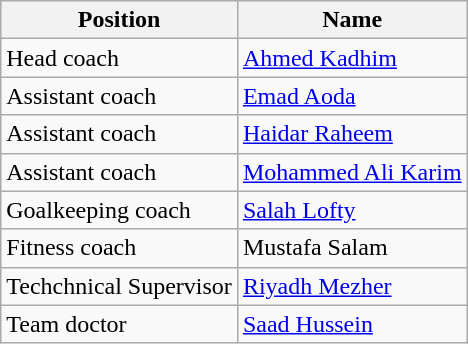<table class="wikitable">
<tr>
<th>Position</th>
<th>Name</th>
</tr>
<tr>
<td>Head coach</td>
<td> <a href='#'>Ahmed Kadhim</a></td>
</tr>
<tr>
<td>Assistant coach</td>
<td> <a href='#'>Emad Aoda</a></td>
</tr>
<tr>
<td>Assistant coach</td>
<td> <a href='#'>Haidar Raheem</a></td>
</tr>
<tr>
<td>Assistant coach</td>
<td> <a href='#'>Mohammed Ali Karim</a></td>
</tr>
<tr>
<td>Goalkeeping coach</td>
<td> <a href='#'>Salah Lofty</a></td>
</tr>
<tr>
<td>Fitness coach</td>
<td> Mustafa Salam</td>
</tr>
<tr>
<td>Techchnical Supervisor</td>
<td> <a href='#'>Riyadh Mezher</a></td>
</tr>
<tr>
<td>Team doctor</td>
<td> <a href='#'>Saad Hussein</a></td>
</tr>
</table>
